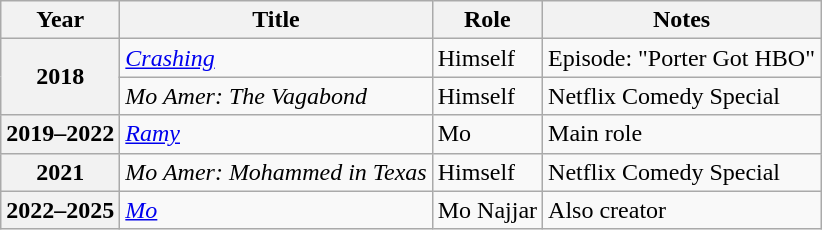<table class="wikitable plainrowheaders">
<tr>
<th scope="col">Year</th>
<th scope="col">Title</th>
<th scope="col">Role</th>
<th scope="col">Notes</th>
</tr>
<tr>
<th scope="row" rowspan="2">2018</th>
<td><em><a href='#'>Crashing</a></em></td>
<td>Himself</td>
<td>Episode: "Porter Got HBO"</td>
</tr>
<tr>
<td><em>Mo Amer: The Vagabond</em></td>
<td>Himself</td>
<td>Netflix Comedy Special</td>
</tr>
<tr>
<th scope="row">2019–2022</th>
<td><em><a href='#'>Ramy</a></em></td>
<td>Mo</td>
<td>Main role</td>
</tr>
<tr>
<th scope="row">2021</th>
<td><em>Mo Amer: Mohammed in Texas</em></td>
<td>Himself</td>
<td>Netflix Comedy Special</td>
</tr>
<tr>
<th scope="row">2022–2025</th>
<td><em><a href='#'>Mo</a></em></td>
<td>Mo Najjar</td>
<td>Also creator</td>
</tr>
</table>
